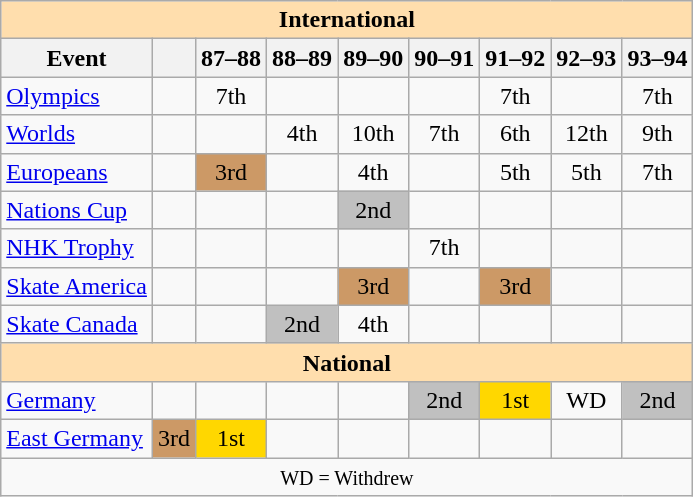<table class="wikitable" style="text-align:center">
<tr>
<th style="background-color: #ffdead; " colspan=9 align=center>International</th>
</tr>
<tr>
<th>Event</th>
<th></th>
<th>87–88</th>
<th>88–89</th>
<th>89–90</th>
<th>90–91</th>
<th>91–92</th>
<th>92–93</th>
<th>93–94</th>
</tr>
<tr>
<td align=left><a href='#'>Olympics</a></td>
<td></td>
<td>7th</td>
<td></td>
<td></td>
<td></td>
<td>7th</td>
<td></td>
<td>7th</td>
</tr>
<tr>
<td align=left><a href='#'>Worlds</a></td>
<td></td>
<td></td>
<td>4th</td>
<td>10th</td>
<td>7th</td>
<td>6th</td>
<td>12th</td>
<td>9th</td>
</tr>
<tr>
<td align=left><a href='#'>Europeans</a></td>
<td></td>
<td bgcolor=cc9966>3rd</td>
<td></td>
<td>4th</td>
<td></td>
<td>5th</td>
<td>5th</td>
<td>7th</td>
</tr>
<tr>
<td align=left><a href='#'>Nations Cup</a></td>
<td></td>
<td></td>
<td></td>
<td bgcolor=silver>2nd</td>
<td></td>
<td></td>
<td></td>
<td></td>
</tr>
<tr>
<td align=left><a href='#'>NHK Trophy</a></td>
<td></td>
<td></td>
<td></td>
<td></td>
<td>7th</td>
<td></td>
<td></td>
<td></td>
</tr>
<tr>
<td align=left><a href='#'>Skate America</a></td>
<td></td>
<td></td>
<td></td>
<td bgcolor=cc9966>3rd</td>
<td></td>
<td bgcolor=cc9966>3rd</td>
<td></td>
<td></td>
</tr>
<tr>
<td align=left><a href='#'>Skate Canada</a></td>
<td></td>
<td></td>
<td bgcolor=silver>2nd</td>
<td>4th</td>
<td></td>
<td></td>
<td></td>
<td></td>
</tr>
<tr>
<th style="background-color: #ffdead; " colspan=9 align=center>National</th>
</tr>
<tr>
<td align=left><a href='#'>Germany</a></td>
<td></td>
<td></td>
<td></td>
<td></td>
<td bgcolor=silver>2nd</td>
<td bgcolor=gold>1st</td>
<td>WD</td>
<td bgcolor=silver>2nd</td>
</tr>
<tr>
<td align=left><a href='#'>East Germany</a></td>
<td bgcolor=cc9966>3rd</td>
<td bgcolor=gold>1st</td>
<td></td>
<td></td>
<td></td>
<td></td>
<td></td>
<td></td>
</tr>
<tr>
<td colspan=9 align=center><small> WD = Withdrew </small></td>
</tr>
</table>
